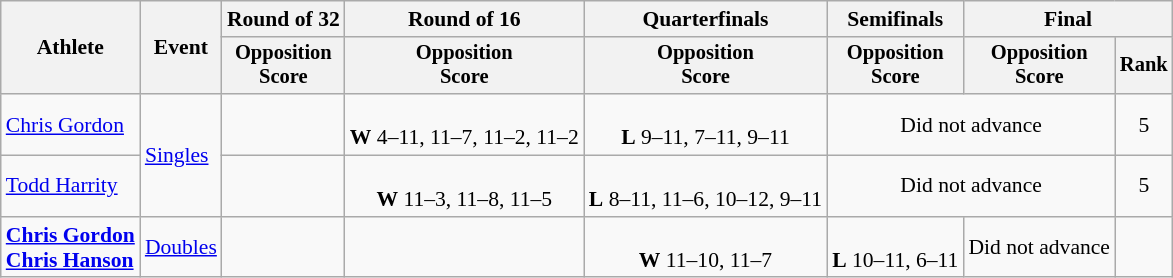<table class=wikitable style="font-size:90%">
<tr>
<th rowspan=2>Athlete</th>
<th rowspan=2>Event</th>
<th>Round of 32</th>
<th>Round of 16</th>
<th>Quarterfinals</th>
<th>Semifinals</th>
<th colspan=2>Final</th>
</tr>
<tr style="font-size:95%">
<th>Opposition<br>Score</th>
<th>Opposition<br>Score</th>
<th>Opposition<br>Score</th>
<th>Opposition<br>Score</th>
<th>Opposition<br>Score</th>
<th>Rank</th>
</tr>
<tr align=center>
<td align=left><a href='#'>Chris Gordon</a></td>
<td align=left rowspan=2><a href='#'>Singles</a></td>
<td></td>
<td><br><strong>W</strong> 4–11, 11–7, 11–2, 11–2</td>
<td><br><strong>L</strong> 9–11, 7–11, 9–11</td>
<td colspan=2>Did not advance</td>
<td>5</td>
</tr>
<tr align=center>
<td align=left><a href='#'>Todd Harrity</a></td>
<td></td>
<td><br><strong>W</strong> 11–3, 11–8, 11–5</td>
<td><br><strong>L</strong> 8–11, 11–6, 10–12, 9–11</td>
<td colspan=2>Did not advance</td>
<td>5</td>
</tr>
<tr align=center>
<td align=left><strong><a href='#'>Chris Gordon</a><br><a href='#'>Chris Hanson</a></strong></td>
<td align=left><a href='#'>Doubles</a></td>
<td></td>
<td></td>
<td><br><strong>W</strong> 11–10, 11–7</td>
<td><br><strong>L</strong> 10–11, 6–11</td>
<td>Did not advance</td>
<td></td>
</tr>
</table>
